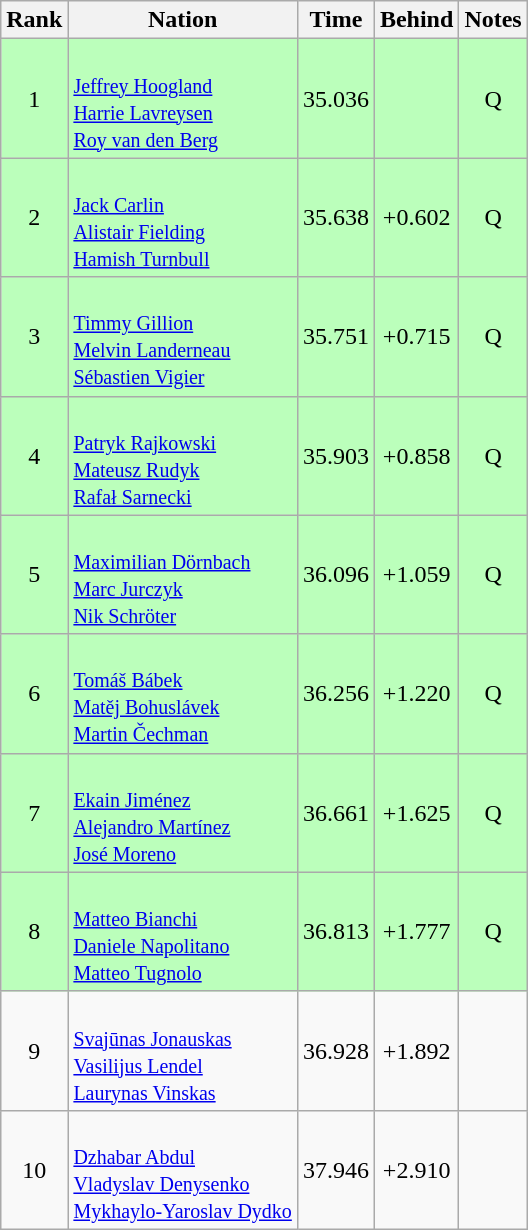<table class="wikitable sortable" style="text-align:center">
<tr>
<th>Rank</th>
<th>Nation</th>
<th>Time</th>
<th>Behind</th>
<th>Notes</th>
</tr>
<tr bgcolor=bbffbb>
<td>1</td>
<td align=left><br><small><a href='#'>Jeffrey Hoogland</a><br><a href='#'>Harrie Lavreysen</a><br><a href='#'>Roy van den Berg</a></small></td>
<td>35.036</td>
<td></td>
<td>Q</td>
</tr>
<tr bgcolor=bbffbb>
<td>2</td>
<td align=left><br><small><a href='#'>Jack Carlin</a><br><a href='#'>Alistair Fielding</a><br><a href='#'>Hamish Turnbull</a></small></td>
<td>35.638</td>
<td>+0.602</td>
<td>Q</td>
</tr>
<tr bgcolor=bbffbb>
<td>3</td>
<td align=left><br><small><a href='#'>Timmy Gillion</a><br><a href='#'>Melvin Landerneau</a><br><a href='#'>Sébastien Vigier</a></small></td>
<td>35.751</td>
<td>+0.715</td>
<td>Q</td>
</tr>
<tr bgcolor=bbffbb>
<td>4</td>
<td align=left><small><br><a href='#'>Patryk Rajkowski</a><br><a href='#'>Mateusz Rudyk</a><br><a href='#'>Rafał Sarnecki</a></small></td>
<td>35.903</td>
<td>+0.858</td>
<td>Q</td>
</tr>
<tr bgcolor=bbffbb>
<td>5</td>
<td align=left><br><small><a href='#'>Maximilian Dörnbach</a><br><a href='#'>Marc Jurczyk</a><br><a href='#'>Nik Schröter</a></small></td>
<td>36.096</td>
<td>+1.059</td>
<td>Q</td>
</tr>
<tr bgcolor=bbffbb>
<td>6</td>
<td align=left><br><small><a href='#'>Tomáš Bábek</a><br><a href='#'>Matěj Bohuslávek</a><br><a href='#'>Martin Čechman</a></small></td>
<td>36.256</td>
<td>+1.220</td>
<td>Q</td>
</tr>
<tr bgcolor=bbffbb>
<td>7</td>
<td align=left><br><small><a href='#'>Ekain Jiménez</a><br><a href='#'>Alejandro Martínez</a><br><a href='#'>José Moreno</a></small></td>
<td>36.661</td>
<td>+1.625</td>
<td>Q</td>
</tr>
<tr bgcolor=bbffbb>
<td>8</td>
<td align=left><br><small><a href='#'>Matteo Bianchi</a><br><a href='#'>Daniele Napolitano</a><br><a href='#'>Matteo Tugnolo</a></small></td>
<td>36.813</td>
<td>+1.777</td>
<td>Q</td>
</tr>
<tr>
<td>9</td>
<td align=left><br><small><a href='#'>Svajūnas Jonauskas</a><br><a href='#'>Vasilijus Lendel</a><br><a href='#'>Laurynas Vinskas</a></small></td>
<td>36.928</td>
<td>+1.892</td>
<td></td>
</tr>
<tr>
<td>10</td>
<td align=left><br><small><a href='#'>Dzhabar Abdul</a><br><a href='#'>Vladyslav Denysenko</a><br><a href='#'>Mykhaylo-Yaroslav Dydko</a></small></td>
<td>37.946</td>
<td>+2.910</td>
<td></td>
</tr>
</table>
